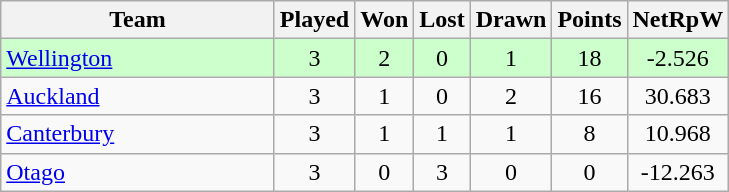<table class="wikitable" style="text-align:center;">
<tr>
<th width=175>Team</th>
<th style="width:30px;" abbr="Played">Played</th>
<th style="width:30px;" abbr="Won">Won</th>
<th style="width:30px;" abbr="Lost">Lost</th>
<th style="width:30px;" abbr="Drawn">Drawn</th>
<th style="width:30px;" abbr="Points">Points</th>
<th style="width:30px;" abbr="NetRpW">NetRpW</th>
</tr>
<tr style="background:#cfc">
<td style="text-align:left;"><a href='#'>Wellington</a></td>
<td>3</td>
<td>2</td>
<td>0</td>
<td>1</td>
<td>18</td>
<td>-2.526</td>
</tr>
<tr>
<td style="text-align:left;"><a href='#'>Auckland</a></td>
<td>3</td>
<td>1</td>
<td>0</td>
<td>2</td>
<td>16</td>
<td>30.683</td>
</tr>
<tr>
<td style="text-align:left;"><a href='#'>Canterbury</a></td>
<td>3</td>
<td>1</td>
<td>1</td>
<td>1</td>
<td>8</td>
<td>10.968</td>
</tr>
<tr>
<td style="text-align:left;"><a href='#'>Otago</a></td>
<td>3</td>
<td>0</td>
<td>3</td>
<td>0</td>
<td>0</td>
<td>-12.263</td>
</tr>
</table>
